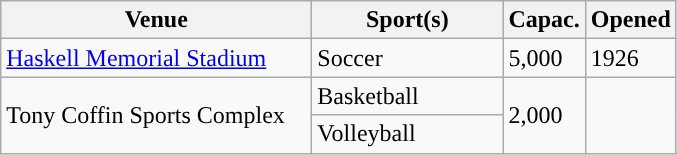<table class="wikitable"; style= "text-align: ">
<tr>
<th width=200px>Venue</th>
<th width=120px>Sport(s)</th>
<th width=px>Capac.</th>
<th width=px>Opened</th>
</tr>
<tr>
<td><a href='#'>Haskell Memorial Stadium</a></td>
<td>Soccer</td>
<td>5,000</td>
<td>1926</td>
</tr>
<tr>
<td rowspan=2>Tony Coffin Sports Complex</td>
<td>Basketball</td>
<td rowspan=2>2,000</td>
<td rowspan=2></td>
</tr>
<tr>
<td>Volleyball</td>
</tr>
</table>
